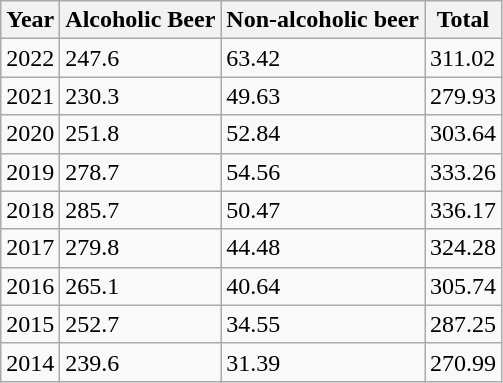<table class="wikitable sortable static-row-numbers static-row-header-text">
<tr>
<th>Year</th>
<th>Alcoholic Beer</th>
<th>Non-alcoholic beer</th>
<th>Total</th>
</tr>
<tr>
<td>2022</td>
<td>247.6</td>
<td>63.42</td>
<td>311.02</td>
</tr>
<tr>
<td>2021</td>
<td>230.3</td>
<td>49.63</td>
<td>279.93</td>
</tr>
<tr>
<td>2020</td>
<td>251.8</td>
<td>52.84</td>
<td>303.64</td>
</tr>
<tr>
<td>2019</td>
<td>278.7</td>
<td>54.56</td>
<td>333.26</td>
</tr>
<tr>
<td>2018</td>
<td>285.7</td>
<td>50.47</td>
<td>336.17</td>
</tr>
<tr>
<td>2017</td>
<td>279.8</td>
<td>44.48</td>
<td>324.28</td>
</tr>
<tr>
<td>2016</td>
<td>265.1</td>
<td>40.64</td>
<td>305.74</td>
</tr>
<tr>
<td>2015</td>
<td>252.7</td>
<td>34.55</td>
<td>287.25</td>
</tr>
<tr>
<td>2014</td>
<td>239.6</td>
<td>31.39</td>
<td>270.99</td>
</tr>
</table>
